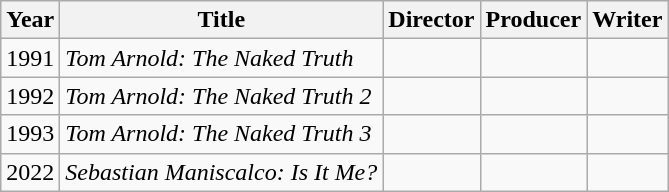<table class="wikitable">
<tr>
<th>Year</th>
<th>Title</th>
<th>Director</th>
<th>Producer</th>
<th>Writer</th>
</tr>
<tr>
<td>1991</td>
<td><em>Tom Arnold: The Naked Truth</em></td>
<td></td>
<td></td>
<td></td>
</tr>
<tr>
<td>1992</td>
<td><em>Tom Arnold: The Naked Truth 2</em></td>
<td></td>
<td></td>
<td></td>
</tr>
<tr>
<td>1993</td>
<td><em>Tom Arnold: The Naked Truth 3</em></td>
<td></td>
<td></td>
<td></td>
</tr>
<tr>
<td>2022</td>
<td><em>Sebastian Maniscalco: Is It Me?</em></td>
<td></td>
<td></td>
<td></td>
</tr>
</table>
